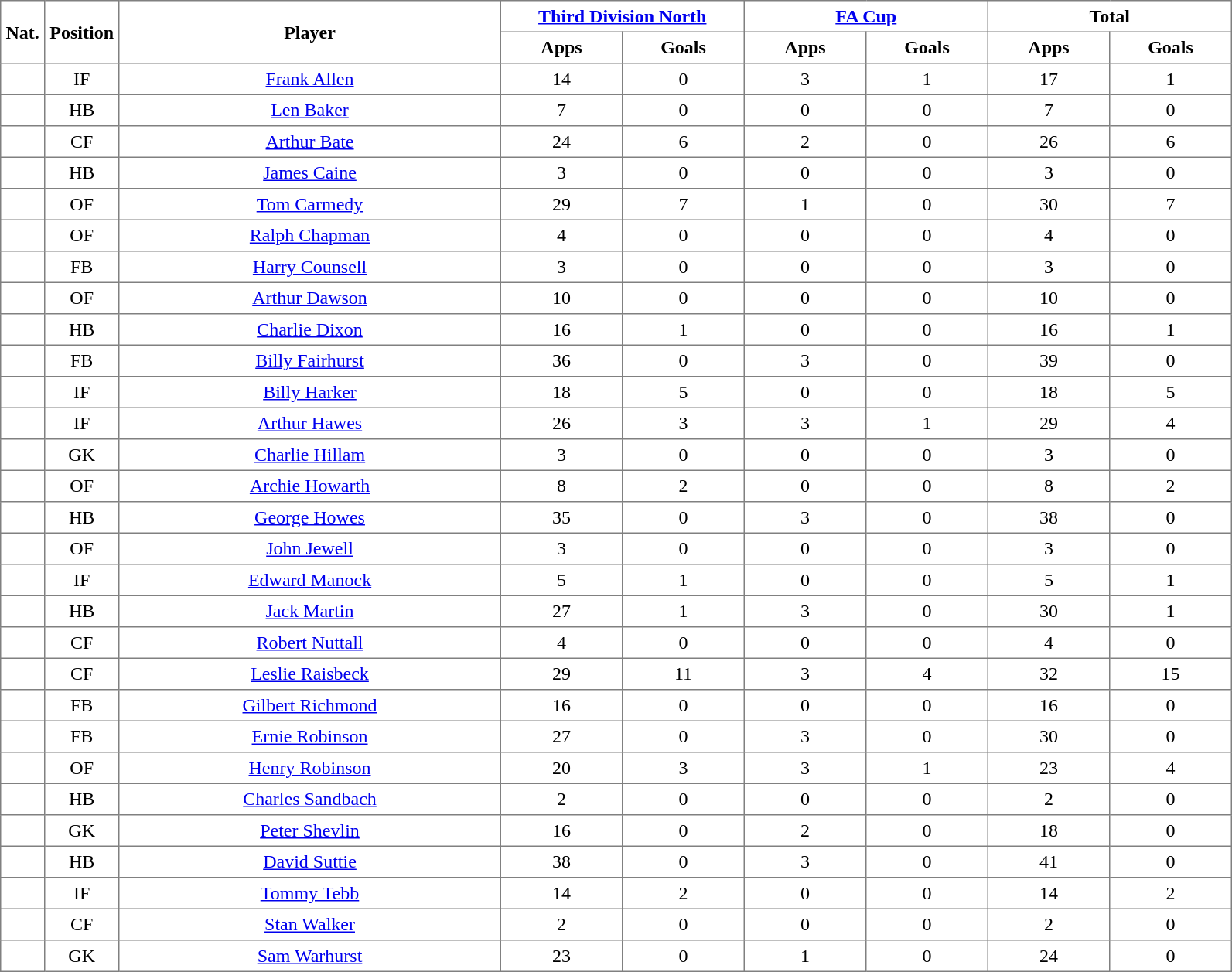<table class="toccolours" border="1" cellpadding="4" cellspacing="0" style="text-align:center; border-collapse: collapse; margin:0;">
<tr>
<th rowspan=2>Nat.</th>
<th rowspan=2>Position</th>
<th rowspan=2 style="width:20em">Player</th>
<th colspan=2 style="width:12em"><a href='#'>Third Division North</a></th>
<th colspan=2 style="width:12em"><a href='#'>FA Cup</a></th>
<th colspan=2 style="width:12em">Total</th>
</tr>
<tr>
<th style="width:6em">Apps</th>
<th style="width:6em">Goals</th>
<th style="width:6em">Apps</th>
<th style="width:6em">Goals</th>
<th style="width:6em">Apps</th>
<th style="width:6em">Goals</th>
</tr>
<tr>
<td></td>
<td>IF</td>
<td><a href='#'>Frank Allen</a></td>
<td>14</td>
<td>0</td>
<td>3</td>
<td>1</td>
<td>17</td>
<td>1</td>
</tr>
<tr>
<td></td>
<td>HB</td>
<td><a href='#'>Len Baker</a></td>
<td>7</td>
<td>0</td>
<td>0</td>
<td>0</td>
<td>7</td>
<td>0</td>
</tr>
<tr>
<td></td>
<td>CF</td>
<td><a href='#'>Arthur Bate</a></td>
<td>24</td>
<td>6</td>
<td>2</td>
<td>0</td>
<td>26</td>
<td>6</td>
</tr>
<tr>
<td></td>
<td>HB</td>
<td><a href='#'>James Caine</a></td>
<td>3</td>
<td>0</td>
<td>0</td>
<td>0</td>
<td>3</td>
<td>0</td>
</tr>
<tr>
<td></td>
<td>OF</td>
<td><a href='#'>Tom Carmedy</a></td>
<td>29</td>
<td>7</td>
<td>1</td>
<td>0</td>
<td>30</td>
<td>7</td>
</tr>
<tr>
<td></td>
<td>OF</td>
<td><a href='#'>Ralph Chapman</a></td>
<td>4</td>
<td>0</td>
<td>0</td>
<td>0</td>
<td>4</td>
<td>0</td>
</tr>
<tr>
<td></td>
<td>FB</td>
<td><a href='#'>Harry Counsell</a></td>
<td>3</td>
<td>0</td>
<td>0</td>
<td>0</td>
<td>3</td>
<td>0</td>
</tr>
<tr>
<td></td>
<td>OF</td>
<td><a href='#'>Arthur Dawson</a></td>
<td>10</td>
<td>0</td>
<td>0</td>
<td>0</td>
<td>10</td>
<td>0</td>
</tr>
<tr>
<td></td>
<td>HB</td>
<td><a href='#'>Charlie Dixon</a></td>
<td>16</td>
<td>1</td>
<td>0</td>
<td>0</td>
<td>16</td>
<td>1</td>
</tr>
<tr>
<td></td>
<td>FB</td>
<td><a href='#'>Billy Fairhurst</a></td>
<td>36</td>
<td>0</td>
<td>3</td>
<td>0</td>
<td>39</td>
<td>0</td>
</tr>
<tr>
<td></td>
<td>IF</td>
<td><a href='#'>Billy Harker</a></td>
<td>18</td>
<td>5</td>
<td>0</td>
<td>0</td>
<td>18</td>
<td>5</td>
</tr>
<tr>
<td></td>
<td>IF</td>
<td><a href='#'>Arthur Hawes</a></td>
<td>26</td>
<td>3</td>
<td>3</td>
<td>1</td>
<td>29</td>
<td>4</td>
</tr>
<tr>
<td></td>
<td>GK</td>
<td><a href='#'>Charlie Hillam</a></td>
<td>3</td>
<td>0</td>
<td>0</td>
<td>0</td>
<td>3</td>
<td>0</td>
</tr>
<tr>
<td></td>
<td>OF</td>
<td><a href='#'>Archie Howarth</a></td>
<td>8</td>
<td>2</td>
<td>0</td>
<td>0</td>
<td>8</td>
<td>2</td>
</tr>
<tr>
<td></td>
<td>HB</td>
<td><a href='#'>George Howes</a></td>
<td>35</td>
<td>0</td>
<td>3</td>
<td>0</td>
<td>38</td>
<td>0</td>
</tr>
<tr>
<td></td>
<td>OF</td>
<td><a href='#'>John Jewell</a></td>
<td>3</td>
<td>0</td>
<td>0</td>
<td>0</td>
<td>3</td>
<td>0</td>
</tr>
<tr>
<td></td>
<td>IF</td>
<td><a href='#'>Edward Manock</a></td>
<td>5</td>
<td>1</td>
<td>0</td>
<td>0</td>
<td>5</td>
<td>1</td>
</tr>
<tr>
<td></td>
<td>HB</td>
<td><a href='#'>Jack Martin</a></td>
<td>27</td>
<td>1</td>
<td>3</td>
<td>0</td>
<td>30</td>
<td>1</td>
</tr>
<tr>
<td></td>
<td>CF</td>
<td><a href='#'>Robert Nuttall</a></td>
<td>4</td>
<td>0</td>
<td>0</td>
<td>0</td>
<td>4</td>
<td>0</td>
</tr>
<tr>
<td></td>
<td>CF</td>
<td><a href='#'>Leslie Raisbeck</a></td>
<td>29</td>
<td>11</td>
<td>3</td>
<td>4</td>
<td>32</td>
<td>15</td>
</tr>
<tr>
<td></td>
<td>FB</td>
<td><a href='#'>Gilbert Richmond</a></td>
<td>16</td>
<td>0</td>
<td>0</td>
<td>0</td>
<td>16</td>
<td>0</td>
</tr>
<tr>
<td></td>
<td>FB</td>
<td><a href='#'>Ernie Robinson</a></td>
<td>27</td>
<td>0</td>
<td>3</td>
<td>0</td>
<td>30</td>
<td>0</td>
</tr>
<tr>
<td></td>
<td>OF</td>
<td><a href='#'>Henry Robinson</a></td>
<td>20</td>
<td>3</td>
<td>3</td>
<td>1</td>
<td>23</td>
<td>4</td>
</tr>
<tr>
<td></td>
<td>HB</td>
<td><a href='#'>Charles Sandbach</a></td>
<td>2</td>
<td>0</td>
<td>0</td>
<td>0</td>
<td>2</td>
<td>0</td>
</tr>
<tr>
<td></td>
<td>GK</td>
<td><a href='#'>Peter Shevlin</a></td>
<td>16</td>
<td>0</td>
<td>2</td>
<td>0</td>
<td>18</td>
<td>0</td>
</tr>
<tr>
<td></td>
<td>HB</td>
<td><a href='#'>David Suttie</a></td>
<td>38</td>
<td>0</td>
<td>3</td>
<td>0</td>
<td>41</td>
<td>0</td>
</tr>
<tr>
<td></td>
<td>IF</td>
<td><a href='#'>Tommy Tebb</a></td>
<td>14</td>
<td>2</td>
<td>0</td>
<td>0</td>
<td>14</td>
<td>2</td>
</tr>
<tr>
<td></td>
<td>CF</td>
<td><a href='#'>Stan Walker</a></td>
<td>2</td>
<td>0</td>
<td>0</td>
<td>0</td>
<td>2</td>
<td>0</td>
</tr>
<tr>
<td></td>
<td>GK</td>
<td><a href='#'>Sam Warhurst</a></td>
<td>23</td>
<td>0</td>
<td>1</td>
<td>0</td>
<td>24</td>
<td>0</td>
</tr>
</table>
